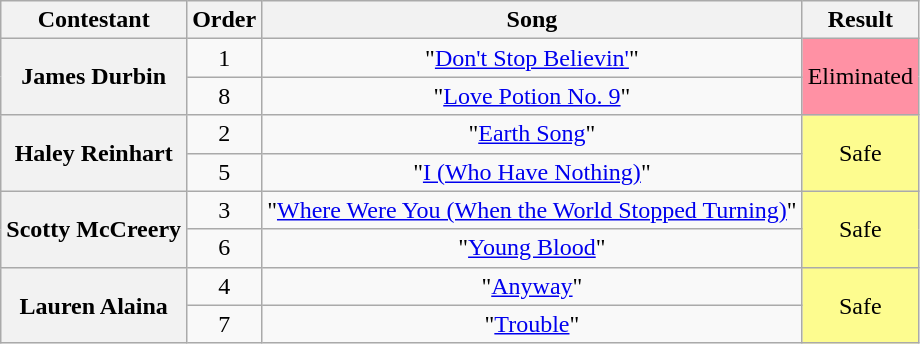<table class="wikitable unsortable" style="text-align:center;">
<tr>
<th scope="col">Contestant</th>
<th scope="col">Order</th>
<th scope="col">Song</th>
<th scope="col">Result</th>
</tr>
<tr>
<th scope="row" rowspan="2">James Durbin</th>
<td>1</td>
<td>"<a href='#'>Don't Stop Believin'</a>"</td>
<td rowspan="2" bgcolor="FF91A4">Eliminated</td>
</tr>
<tr>
<td>8</td>
<td>"<a href='#'>Love Potion No. 9</a>"</td>
</tr>
<tr>
<th scope="row" rowspan="2">Haley Reinhart</th>
<td>2</td>
<td>"<a href='#'>Earth Song</a>"</td>
<td rowspan="2" bgcolor="FDFC8F">Safe</td>
</tr>
<tr>
<td>5</td>
<td>"<a href='#'>I (Who Have Nothing)</a>"</td>
</tr>
<tr>
<th scope="row" rowspan="2">Scotty McCreery</th>
<td>3</td>
<td>"<a href='#'>Where Were You (When the World Stopped Turning)</a>"</td>
<td rowspan="2" bgcolor="FDFC8F">Safe</td>
</tr>
<tr>
<td>6</td>
<td>"<a href='#'>Young Blood</a>"</td>
</tr>
<tr>
<th scope="row" rowspan="2">Lauren Alaina</th>
<td>4</td>
<td>"<a href='#'>Anyway</a>"</td>
<td rowspan="2" bgcolor="FDFC8F">Safe</td>
</tr>
<tr>
<td>7</td>
<td>"<a href='#'>Trouble</a>"</td>
</tr>
</table>
